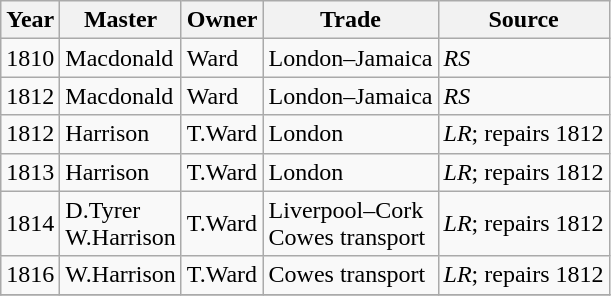<table class=" wikitable">
<tr>
<th>Year</th>
<th>Master</th>
<th>Owner</th>
<th>Trade</th>
<th>Source</th>
</tr>
<tr>
<td>1810</td>
<td>Macdonald</td>
<td>Ward</td>
<td>London–Jamaica</td>
<td><em>RS</em></td>
</tr>
<tr>
<td>1812</td>
<td>Macdonald</td>
<td>Ward</td>
<td>London–Jamaica</td>
<td><em>RS</em></td>
</tr>
<tr>
<td>1812</td>
<td>Harrison</td>
<td>T.Ward</td>
<td>London</td>
<td><em>LR</em>; repairs 1812</td>
</tr>
<tr>
<td>1813</td>
<td>Harrison</td>
<td>T.Ward</td>
<td>London</td>
<td><em>LR</em>; repairs 1812</td>
</tr>
<tr>
<td>1814</td>
<td>D.Tyrer<br>W.Harrison</td>
<td>T.Ward</td>
<td>Liverpool–Cork<br>Cowes transport</td>
<td><em>LR</em>; repairs 1812</td>
</tr>
<tr>
<td>1816</td>
<td>W.Harrison</td>
<td>T.Ward</td>
<td>Cowes transport</td>
<td><em>LR</em>; repairs 1812</td>
</tr>
<tr>
</tr>
</table>
